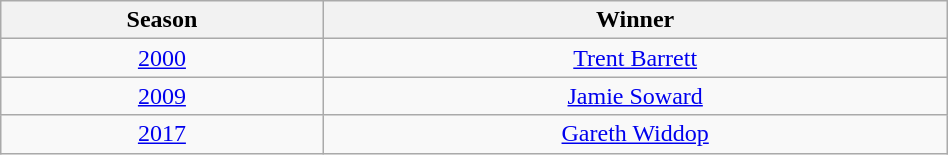<table class="wikitable" width="50%" style="text-align: center;">
<tr>
<th>Season</th>
<th>Winner</th>
</tr>
<tr>
<td><a href='#'>2000</a></td>
<td><a href='#'>Trent Barrett</a></td>
</tr>
<tr>
<td><a href='#'>2009</a></td>
<td><a href='#'>Jamie Soward</a></td>
</tr>
<tr>
<td><a href='#'>2017</a></td>
<td><a href='#'>Gareth Widdop</a></td>
</tr>
</table>
